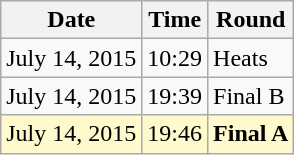<table class="wikitable">
<tr>
<th>Date</th>
<th>Time</th>
<th>Round</th>
</tr>
<tr>
<td>July 14, 2015</td>
<td>10:29</td>
<td>Heats</td>
</tr>
<tr>
<td>July 14, 2015</td>
<td>19:39</td>
<td>Final B</td>
</tr>
<tr style=background:lemonchiffon>
<td>July 14, 2015</td>
<td>19:46</td>
<td><strong>Final A</strong></td>
</tr>
</table>
